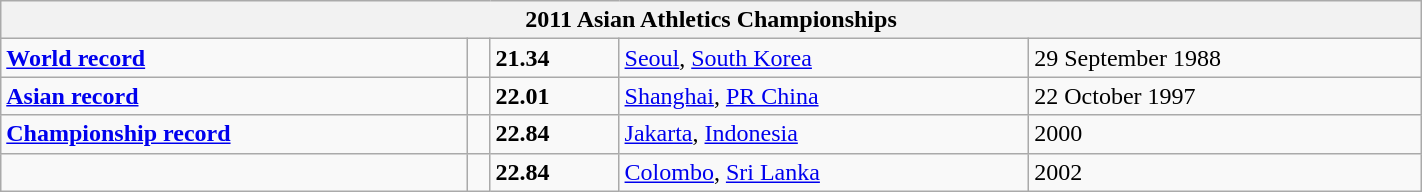<table class="wikitable" width=75%>
<tr>
<th colspan="5">2011 Asian Athletics Championships</th>
</tr>
<tr>
<td><strong><a href='#'>World record</a></strong></td>
<td></td>
<td><strong>21.34</strong></td>
<td><a href='#'>Seoul</a>, <a href='#'>South Korea</a></td>
<td>29 September 1988</td>
</tr>
<tr>
<td><strong><a href='#'>Asian record</a></strong></td>
<td></td>
<td><strong>22.01</strong></td>
<td><a href='#'>Shanghai</a>, <a href='#'>PR China</a></td>
<td>22 October 1997</td>
</tr>
<tr>
<td><strong><a href='#'>Championship record</a></strong></td>
<td></td>
<td><strong>22.84</strong></td>
<td><a href='#'>Jakarta</a>, <a href='#'>Indonesia</a></td>
<td>2000</td>
</tr>
<tr>
<td></td>
<td></td>
<td><strong>22.84</strong></td>
<td><a href='#'>Colombo</a>, <a href='#'>Sri Lanka</a></td>
<td>2002</td>
</tr>
</table>
